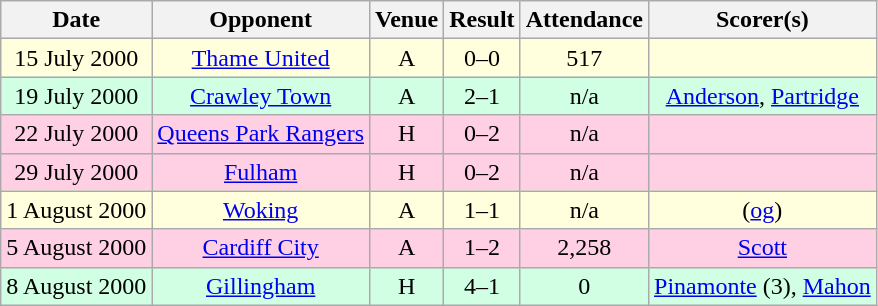<table class="wikitable sortable" style="text-align:center;">
<tr>
<th>Date</th>
<th>Opponent</th>
<th>Venue</th>
<th>Result</th>
<th>Attendance</th>
<th>Scorer(s)</th>
</tr>
<tr style="background:#ffd;">
<td>15 July 2000</td>
<td><a href='#'>Thame United</a></td>
<td>A</td>
<td>0–0</td>
<td>517</td>
<td></td>
</tr>
<tr style="background:#d0ffe3;">
<td>19 July 2000</td>
<td><a href='#'>Crawley Town</a></td>
<td>A</td>
<td>2–1</td>
<td>n/a</td>
<td><a href='#'>Anderson</a>, <a href='#'>Partridge</a></td>
</tr>
<tr style="background:#ffd0e3;">
<td>22 July 2000</td>
<td><a href='#'>Queens Park Rangers</a></td>
<td>H</td>
<td>0–2</td>
<td>n/a</td>
<td></td>
</tr>
<tr style="background:#ffd0e3;">
<td>29 July 2000</td>
<td><a href='#'>Fulham</a></td>
<td>H</td>
<td>0–2</td>
<td>n/a</td>
<td></td>
</tr>
<tr style="background:#ffd;">
<td>1 August 2000</td>
<td><a href='#'>Woking</a></td>
<td>A</td>
<td>1–1</td>
<td>n/a</td>
<td>(<a href='#'>og</a>)</td>
</tr>
<tr style="background:#ffd0e3;">
<td>5 August 2000</td>
<td><a href='#'>Cardiff City</a></td>
<td>A</td>
<td>1–2</td>
<td>2,258</td>
<td><a href='#'>Scott</a></td>
</tr>
<tr style="background:#d0ffe3;">
<td>8 August 2000</td>
<td><a href='#'>Gillingham</a></td>
<td>H</td>
<td>4–1</td>
<td>0</td>
<td><a href='#'>Pinamonte</a> (3), <a href='#'>Mahon</a></td>
</tr>
</table>
